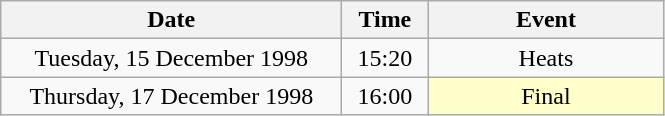<table class = "wikitable" style="text-align:center;">
<tr>
<th width=220>Date</th>
<th width=50>Time</th>
<th width=150>Event</th>
</tr>
<tr>
<td>Tuesday, 15 December 1998</td>
<td>15:20</td>
<td>Heats</td>
</tr>
<tr>
<td>Thursday, 17 December 1998</td>
<td>16:00</td>
<td bgcolor=ffffcc>Final</td>
</tr>
</table>
